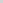<table style="font-size: 85%">
<tr>
<td style="background:#D3D3D3;"></td>
</tr>
</table>
